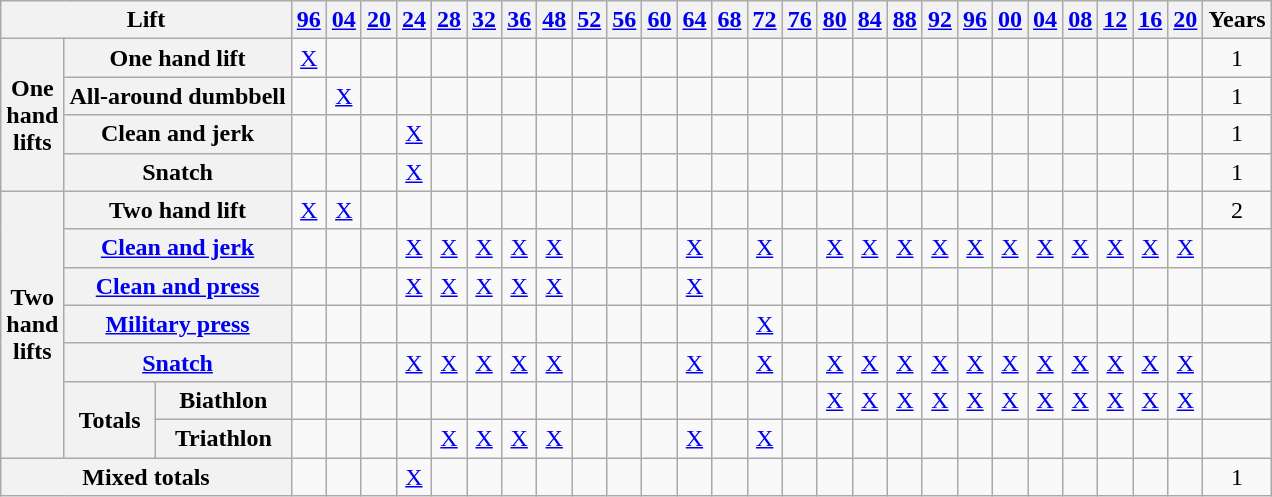<table class="wikitable plainrowheaders sticky-header" style="text-align:center">
<tr>
<th scope="colgroup" colspan="3">Lift</th>
<th scope="col"><a href='#'>96</a></th>
<th scope="col"><a href='#'>04</a></th>
<th scope="col"><a href='#'>20</a></th>
<th scope="col"><a href='#'>24</a></th>
<th scope="col"><a href='#'>28</a></th>
<th scope="col"><a href='#'>32</a></th>
<th scope="col"><a href='#'>36</a></th>
<th scope="col"><a href='#'>48</a></th>
<th scope="col"><a href='#'>52</a></th>
<th scope="col"><a href='#'>56</a></th>
<th scope="col"><a href='#'>60</a></th>
<th scope="col"><a href='#'>64</a></th>
<th scope="col"><a href='#'>68</a></th>
<th scope="col"><a href='#'>72</a></th>
<th scope="col"><a href='#'>76</a></th>
<th scope="col"><a href='#'>80</a></th>
<th scope="col"><a href='#'>84</a></th>
<th scope="col"><a href='#'>88</a></th>
<th scope="col"><a href='#'>92</a></th>
<th scope="col"><a href='#'>96</a></th>
<th scope="col"><a href='#'>00</a></th>
<th scope="col"><a href='#'>04</a></th>
<th scope="col"><a href='#'>08</a></th>
<th scope="col"><a href='#'>12</a></th>
<th scope="col"><a href='#'>16</a></th>
<th scope="col"><a href='#'>20</a></th>
<th scope="col">Years</th>
</tr>
<tr>
<th scope="rowgroup" rowspan="4"><strong>One<br>hand<br>lifts</strong></th>
<th scope="row" colspan="2">One hand lift</th>
<td><a href='#'>X</a></td>
<td></td>
<td></td>
<td></td>
<td></td>
<td></td>
<td></td>
<td></td>
<td></td>
<td></td>
<td></td>
<td></td>
<td></td>
<td></td>
<td></td>
<td></td>
<td></td>
<td></td>
<td></td>
<td></td>
<td></td>
<td></td>
<td></td>
<td></td>
<td></td>
<td></td>
<td>1</td>
</tr>
<tr>
<th scope="row" colspan="2">All-around dumbbell</th>
<td></td>
<td><a href='#'>X</a></td>
<td></td>
<td></td>
<td></td>
<td></td>
<td></td>
<td></td>
<td></td>
<td></td>
<td></td>
<td></td>
<td></td>
<td></td>
<td></td>
<td></td>
<td></td>
<td></td>
<td></td>
<td></td>
<td></td>
<td></td>
<td></td>
<td></td>
<td></td>
<td></td>
<td>1</td>
</tr>
<tr>
<th scope="row" colspan="2">Clean and jerk</th>
<td></td>
<td></td>
<td></td>
<td><a href='#'>X</a></td>
<td></td>
<td></td>
<td></td>
<td></td>
<td></td>
<td></td>
<td></td>
<td></td>
<td></td>
<td></td>
<td></td>
<td></td>
<td></td>
<td></td>
<td></td>
<td></td>
<td></td>
<td></td>
<td></td>
<td></td>
<td></td>
<td></td>
<td>1</td>
</tr>
<tr>
<th scope="row" colspan="2">Snatch</th>
<td></td>
<td></td>
<td></td>
<td><a href='#'>X</a></td>
<td></td>
<td></td>
<td></td>
<td></td>
<td></td>
<td></td>
<td></td>
<td></td>
<td></td>
<td></td>
<td></td>
<td></td>
<td></td>
<td></td>
<td></td>
<td></td>
<td></td>
<td></td>
<td></td>
<td></td>
<td></td>
<td></td>
<td>1</td>
</tr>
<tr>
<th scope="rowgroup" rowspan="7"><strong>Two<br>hand<br>lifts</strong></th>
<th scope="row" colspan="2">Two hand lift</th>
<td><a href='#'>X</a></td>
<td><a href='#'>X</a></td>
<td></td>
<td></td>
<td></td>
<td></td>
<td></td>
<td></td>
<td></td>
<td></td>
<td></td>
<td></td>
<td></td>
<td></td>
<td></td>
<td></td>
<td></td>
<td></td>
<td></td>
<td></td>
<td></td>
<td></td>
<td></td>
<td></td>
<td></td>
<td></td>
<td>2</td>
</tr>
<tr>
<th scope="row" colspan="2"><a href='#'>Clean and jerk</a></th>
<td></td>
<td></td>
<td></td>
<td><a href='#'>X</a></td>
<td><a href='#'>X</a></td>
<td><a href='#'>X</a></td>
<td><a href='#'>X</a></td>
<td><a href='#'>X</a></td>
<td></td>
<td></td>
<td></td>
<td><a href='#'>X</a></td>
<td></td>
<td><a href='#'>X</a></td>
<td></td>
<td><a href='#'>X</a></td>
<td><a href='#'>X</a></td>
<td><a href='#'>X</a></td>
<td><a href='#'>X</a></td>
<td><a href='#'>X</a></td>
<td><a href='#'>X</a></td>
<td><a href='#'>X</a></td>
<td><a href='#'>X</a></td>
<td><a href='#'>X</a></td>
<td><a href='#'>X</a></td>
<td><a href='#'>X</a></td>
<td></td>
</tr>
<tr>
<th scope="row" colspan="2"><a href='#'>Clean and press</a></th>
<td></td>
<td></td>
<td></td>
<td><a href='#'>X</a></td>
<td><a href='#'>X</a></td>
<td><a href='#'>X</a></td>
<td><a href='#'>X</a></td>
<td><a href='#'>X</a></td>
<td></td>
<td></td>
<td></td>
<td><a href='#'>X</a></td>
<td></td>
<td></td>
<td></td>
<td></td>
<td></td>
<td></td>
<td></td>
<td></td>
<td></td>
<td></td>
<td></td>
<td></td>
<td></td>
<td></td>
<td></td>
</tr>
<tr>
<th scope="row" colspan="2"><a href='#'>Military press</a></th>
<td></td>
<td></td>
<td></td>
<td></td>
<td></td>
<td></td>
<td></td>
<td></td>
<td></td>
<td></td>
<td></td>
<td></td>
<td></td>
<td><a href='#'>X</a></td>
<td></td>
<td></td>
<td></td>
<td></td>
<td></td>
<td></td>
<td></td>
<td></td>
<td></td>
<td></td>
<td></td>
<td></td>
<td></td>
</tr>
<tr>
<th scope="row" colspan="2"><a href='#'>Snatch</a></th>
<td></td>
<td></td>
<td></td>
<td><a href='#'>X</a></td>
<td><a href='#'>X</a></td>
<td><a href='#'>X</a></td>
<td><a href='#'>X</a></td>
<td><a href='#'>X</a></td>
<td></td>
<td></td>
<td></td>
<td><a href='#'>X</a></td>
<td></td>
<td><a href='#'>X</a></td>
<td></td>
<td><a href='#'>X</a></td>
<td><a href='#'>X</a></td>
<td><a href='#'>X</a></td>
<td><a href='#'>X</a></td>
<td><a href='#'>X</a></td>
<td><a href='#'>X</a></td>
<td><a href='#'>X</a></td>
<td><a href='#'>X</a></td>
<td><a href='#'>X</a></td>
<td><a href='#'>X</a></td>
<td><a href='#'>X</a></td>
<td></td>
</tr>
<tr>
<th scope="rowgroup" rowspan="2"><strong>Totals</strong></th>
<th scope="row">Biathlon </th>
<td></td>
<td></td>
<td></td>
<td></td>
<td></td>
<td></td>
<td></td>
<td></td>
<td></td>
<td></td>
<td></td>
<td></td>
<td></td>
<td></td>
<td></td>
<td><a href='#'>X</a></td>
<td><a href='#'>X</a></td>
<td><a href='#'>X</a></td>
<td><a href='#'>X</a></td>
<td><a href='#'>X</a></td>
<td><a href='#'>X</a></td>
<td><a href='#'>X</a></td>
<td><a href='#'>X</a></td>
<td><a href='#'>X</a></td>
<td><a href='#'>X</a></td>
<td><a href='#'>X</a></td>
<td></td>
</tr>
<tr>
<th scope="row">Triathlon </th>
<td></td>
<td></td>
<td></td>
<td></td>
<td><a href='#'>X</a></td>
<td><a href='#'>X</a></td>
<td><a href='#'>X</a></td>
<td><a href='#'>X</a></td>
<td></td>
<td></td>
<td></td>
<td><a href='#'>X</a></td>
<td></td>
<td><a href='#'>X</a></td>
<td></td>
<td></td>
<td></td>
<td></td>
<td></td>
<td></td>
<td></td>
<td></td>
<td></td>
<td></td>
<td></td>
<td></td>
<td></td>
</tr>
<tr>
<th scope="row" colspan="3"><strong>Mixed totals</strong></th>
<td></td>
<td></td>
<td></td>
<td><a href='#'>X</a></td>
<td></td>
<td></td>
<td></td>
<td></td>
<td></td>
<td></td>
<td></td>
<td></td>
<td></td>
<td></td>
<td></td>
<td></td>
<td></td>
<td></td>
<td></td>
<td></td>
<td></td>
<td></td>
<td></td>
<td></td>
<td></td>
<td></td>
<td>1</td>
</tr>
</table>
